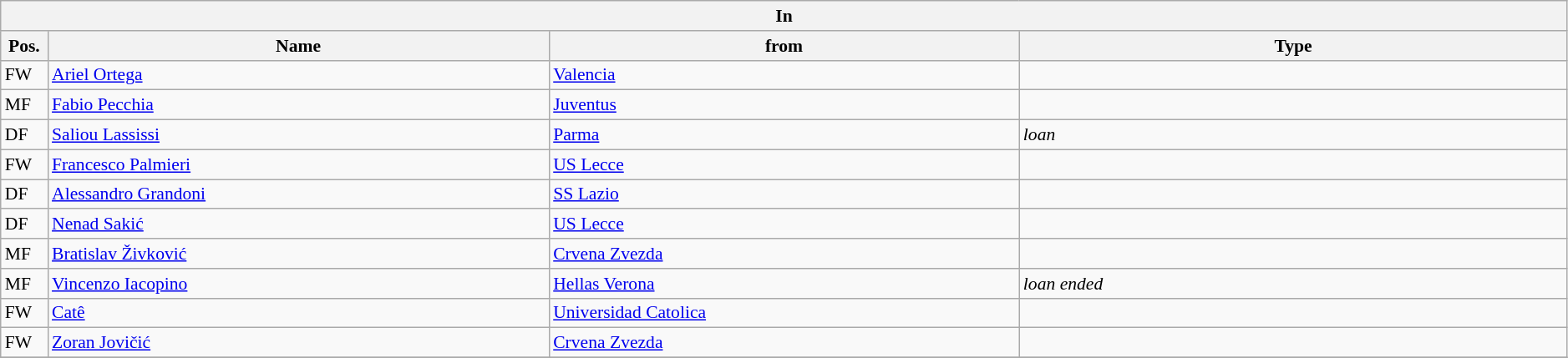<table class="wikitable" style="font-size:90%;width:99%;">
<tr>
<th colspan="4">In</th>
</tr>
<tr>
<th width=3%>Pos.</th>
<th width=32%>Name</th>
<th width=30%>from</th>
<th width=35%>Type</th>
</tr>
<tr>
<td>FW</td>
<td><a href='#'>Ariel Ortega</a></td>
<td><a href='#'>Valencia</a></td>
<td></td>
</tr>
<tr>
<td>MF</td>
<td><a href='#'>Fabio Pecchia</a></td>
<td><a href='#'>Juventus</a></td>
<td></td>
</tr>
<tr>
<td>DF</td>
<td><a href='#'>Saliou Lassissi</a></td>
<td><a href='#'>Parma</a></td>
<td><em>loan</em></td>
</tr>
<tr>
<td>FW</td>
<td><a href='#'>Francesco Palmieri</a></td>
<td><a href='#'>US Lecce</a></td>
<td></td>
</tr>
<tr>
<td>DF</td>
<td><a href='#'>Alessandro Grandoni</a></td>
<td><a href='#'>SS Lazio</a></td>
<td></td>
</tr>
<tr>
<td>DF</td>
<td><a href='#'>Nenad Sakić</a></td>
<td><a href='#'>US Lecce</a></td>
<td></td>
</tr>
<tr>
<td>MF</td>
<td><a href='#'>Bratislav Živković</a></td>
<td><a href='#'>Crvena Zvezda</a></td>
<td></td>
</tr>
<tr>
<td>MF</td>
<td><a href='#'>Vincenzo Iacopino</a></td>
<td><a href='#'>Hellas Verona</a></td>
<td><em>loan ended</em></td>
</tr>
<tr>
<td>FW</td>
<td><a href='#'>Catê</a></td>
<td><a href='#'>Universidad Catolica</a></td>
<td></td>
</tr>
<tr>
<td>FW</td>
<td><a href='#'>Zoran Jovičić</a></td>
<td><a href='#'>Crvena Zvezda</a></td>
<td></td>
</tr>
<tr>
</tr>
</table>
